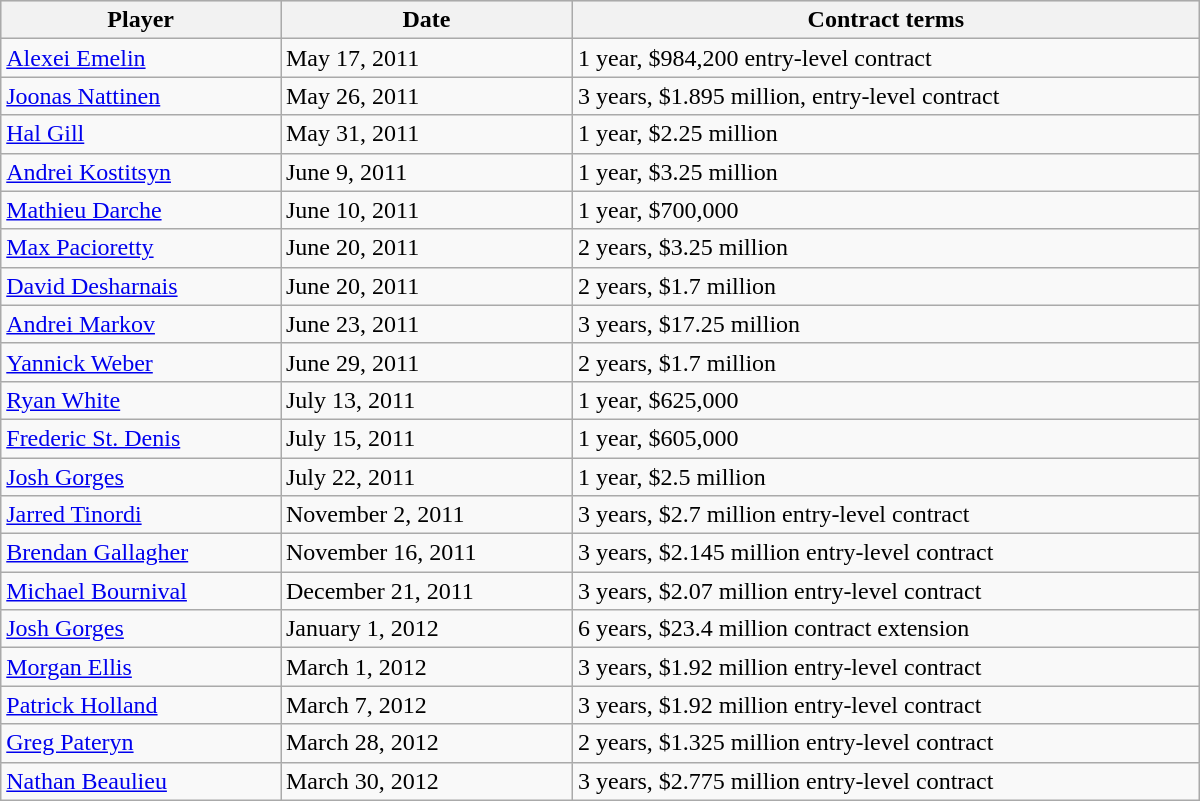<table class="wikitable" style="width:50em; padding:3px;">
<tr style="text-align:center; background:#ddd;">
<th>Player</th>
<th>Date</th>
<th>Contract terms</th>
</tr>
<tr>
<td><a href='#'>Alexei Emelin</a></td>
<td>May 17, 2011</td>
<td>1 year, $984,200 entry-level contract</td>
</tr>
<tr>
<td><a href='#'>Joonas Nattinen</a></td>
<td>May 26, 2011</td>
<td>3 years, $1.895 million, entry-level contract</td>
</tr>
<tr>
<td><a href='#'>Hal Gill</a></td>
<td>May 31, 2011</td>
<td>1 year, $2.25 million</td>
</tr>
<tr>
<td><a href='#'>Andrei Kostitsyn</a></td>
<td>June 9, 2011</td>
<td>1 year, $3.25 million</td>
</tr>
<tr>
<td><a href='#'>Mathieu Darche</a></td>
<td>June 10, 2011</td>
<td>1 year, $700,000</td>
</tr>
<tr>
<td><a href='#'>Max Pacioretty</a></td>
<td>June 20, 2011</td>
<td>2 years, $3.25 million</td>
</tr>
<tr>
<td><a href='#'>David Desharnais</a></td>
<td>June 20, 2011</td>
<td>2 years, $1.7 million</td>
</tr>
<tr>
<td><a href='#'>Andrei Markov</a></td>
<td>June 23, 2011</td>
<td>3 years, $17.25 million</td>
</tr>
<tr>
<td><a href='#'>Yannick Weber</a></td>
<td>June 29, 2011</td>
<td>2 years, $1.7 million</td>
</tr>
<tr>
<td><a href='#'>Ryan White</a></td>
<td>July 13, 2011</td>
<td>1 year, $625,000</td>
</tr>
<tr>
<td><a href='#'>Frederic St. Denis</a></td>
<td>July 15, 2011</td>
<td>1 year, $605,000</td>
</tr>
<tr>
<td><a href='#'>Josh Gorges</a></td>
<td>July 22, 2011</td>
<td>1 year, $2.5 million</td>
</tr>
<tr>
<td><a href='#'>Jarred Tinordi</a></td>
<td>November 2, 2011</td>
<td>3 years, $2.7 million entry-level contract</td>
</tr>
<tr>
<td><a href='#'>Brendan Gallagher</a></td>
<td>November 16, 2011</td>
<td>3 years, $2.145 million entry-level contract</td>
</tr>
<tr>
<td><a href='#'>Michael Bournival</a></td>
<td>December 21, 2011</td>
<td>3 years, $2.07 million entry-level contract</td>
</tr>
<tr>
<td><a href='#'>Josh Gorges</a></td>
<td>January 1, 2012</td>
<td>6 years, $23.4 million contract extension</td>
</tr>
<tr>
<td><a href='#'>Morgan Ellis</a></td>
<td>March 1, 2012</td>
<td>3 years, $1.92 million entry-level contract</td>
</tr>
<tr>
<td><a href='#'>Patrick Holland</a></td>
<td>March 7, 2012</td>
<td>3 years, $1.92 million entry-level contract</td>
</tr>
<tr>
<td><a href='#'>Greg Pateryn</a></td>
<td>March 28, 2012</td>
<td>2 years, $1.325 million entry-level contract</td>
</tr>
<tr>
<td><a href='#'>Nathan Beaulieu</a></td>
<td>March 30, 2012</td>
<td>3 years, $2.775 million entry-level contract<br></td>
</tr>
</table>
